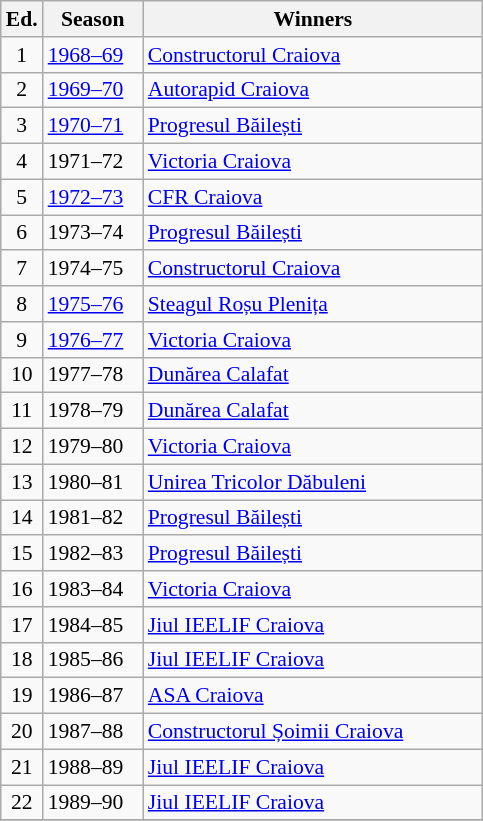<table class="wikitable" style="font-size:90%">
<tr>
<th><abbr>Ed.</abbr></th>
<th width="60">Season</th>
<th width="220">Winners</th>
</tr>
<tr>
<td align=center>1</td>
<td><a href='#'>1968–69</a></td>
<td><a href='#'>Constructorul Craiova</a></td>
</tr>
<tr>
<td align=center>2</td>
<td><a href='#'>1969–70</a></td>
<td><a href='#'>Autorapid Craiova</a></td>
</tr>
<tr>
<td align=center>3</td>
<td><a href='#'>1970–71</a></td>
<td><a href='#'>Progresul Băilești</a></td>
</tr>
<tr>
<td align=center>4</td>
<td>1971–72</td>
<td><a href='#'>Victoria Craiova</a></td>
</tr>
<tr>
<td align=center>5</td>
<td><a href='#'>1972–73</a></td>
<td><a href='#'>CFR Craiova</a></td>
</tr>
<tr>
<td align=center>6</td>
<td>1973–74</td>
<td><a href='#'>Progresul Băilești</a></td>
</tr>
<tr>
<td align=center>7</td>
<td>1974–75</td>
<td><a href='#'>Constructorul Craiova</a></td>
</tr>
<tr>
<td align=center>8</td>
<td><a href='#'>1975–76</a></td>
<td><a href='#'>Steagul Roșu Plenița</a></td>
</tr>
<tr>
<td align=center>9</td>
<td><a href='#'>1976–77</a></td>
<td><a href='#'>Victoria Craiova</a></td>
</tr>
<tr>
<td align=center>10</td>
<td>1977–78</td>
<td><a href='#'>Dunărea Calafat</a></td>
</tr>
<tr>
<td align=center>11</td>
<td>1978–79</td>
<td><a href='#'>Dunărea Calafat</a></td>
</tr>
<tr>
<td align=center>12</td>
<td>1979–80</td>
<td><a href='#'>Victoria Craiova</a></td>
</tr>
<tr>
<td align=center>13</td>
<td>1980–81</td>
<td><a href='#'>Unirea Tricolor Dăbuleni</a></td>
</tr>
<tr>
<td align=center>14</td>
<td>1981–82</td>
<td><a href='#'>Progresul Băilești</a></td>
</tr>
<tr>
<td align=center>15</td>
<td>1982–83</td>
<td><a href='#'>Progresul Băilești</a></td>
</tr>
<tr>
<td align=center>16</td>
<td>1983–84</td>
<td><a href='#'>Victoria Craiova</a></td>
</tr>
<tr>
<td align=center>17</td>
<td>1984–85</td>
<td><a href='#'>Jiul IEELIF Craiova</a></td>
</tr>
<tr>
<td align=center>18</td>
<td>1985–86</td>
<td><a href='#'>Jiul IEELIF Craiova</a></td>
</tr>
<tr>
<td align=center>19</td>
<td>1986–87</td>
<td><a href='#'>ASA Craiova</a></td>
</tr>
<tr>
<td align=center>20</td>
<td>1987–88</td>
<td><a href='#'>Constructorul Șoimii Craiova</a></td>
</tr>
<tr>
<td align=center>21</td>
<td>1988–89</td>
<td><a href='#'>Jiul IEELIF Craiova</a></td>
</tr>
<tr>
<td align=center>22</td>
<td>1989–90</td>
<td><a href='#'>Jiul IEELIF Craiova</a></td>
</tr>
<tr>
</tr>
</table>
